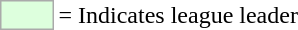<table>
<tr>
<td style="background:#DDFFDD; border:1px solid #aaa; width:2em;"></td>
<td>= Indicates league leader</td>
</tr>
</table>
